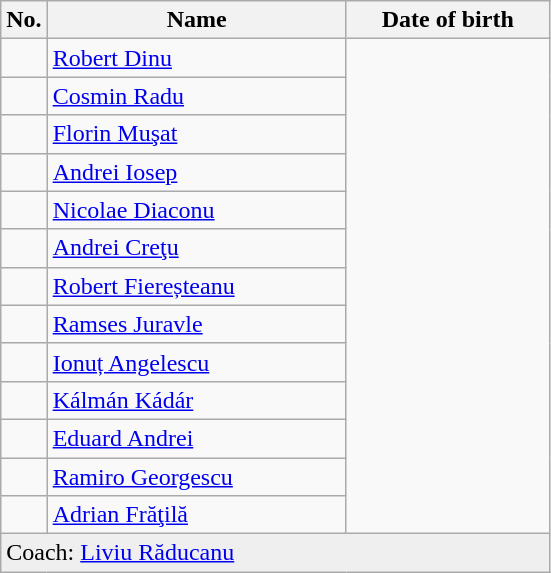<table class=wikitable sortable style=font-size:100%; text-align:center;>
<tr>
<th>No.</th>
<th style=width:12em>Name</th>
<th style=width:8em>Date of birth</th>
</tr>
<tr>
<td></td>
<td align=left><a href='#'>Robert Dinu</a></td>
</tr>
<tr>
<td></td>
<td align=left><a href='#'>Cosmin Radu</a></td>
</tr>
<tr>
<td></td>
<td align=left><a href='#'>Florin Muşat</a></td>
</tr>
<tr>
<td></td>
<td align=left><a href='#'>Andrei Iosep</a></td>
</tr>
<tr>
<td></td>
<td align=left><a href='#'>Nicolae Diaconu</a></td>
</tr>
<tr>
<td></td>
<td align=left><a href='#'>Andrei Creţu</a></td>
</tr>
<tr>
<td></td>
<td align=left><a href='#'>Robert Fiereșteanu</a></td>
</tr>
<tr>
<td></td>
<td align=left><a href='#'>Ramses Juravle</a></td>
</tr>
<tr>
<td></td>
<td align=left><a href='#'>Ionuț Angelescu</a></td>
</tr>
<tr>
<td></td>
<td align=left><a href='#'>Kálmán Kádár</a></td>
</tr>
<tr>
<td></td>
<td align=left><a href='#'>Eduard Andrei</a></td>
</tr>
<tr>
<td></td>
<td align=left><a href='#'>Ramiro Georgescu</a></td>
</tr>
<tr>
<td></td>
<td align=left><a href='#'>Adrian Frăţilă</a></td>
</tr>
<tr style=background:#efefef;>
<td colspan=3 style=text-align:left;>Coach: <a href='#'>Liviu Răducanu</a></td>
</tr>
</table>
